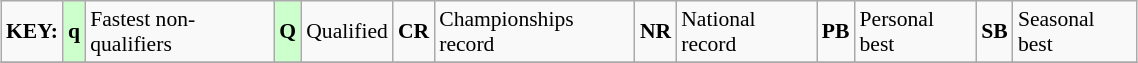<table class="wikitable" style="margin:0.5em auto; font-size:90%;position:relative;" width=60%>
<tr>
<td><strong>KEY:</strong></td>
<td bgcolor=ccffcc align=center><strong>q</strong></td>
<td>Fastest non-qualifiers</td>
<td bgcolor=ccffcc align=center><strong>Q</strong></td>
<td>Qualified</td>
<td align=center><strong>CR</strong></td>
<td>Championships record</td>
<td align=center><strong>NR</strong></td>
<td>National record</td>
<td align=center><strong>PB</strong></td>
<td>Personal best</td>
<td align=center><strong>SB</strong></td>
<td>Seasonal best</td>
</tr>
<tr>
</tr>
</table>
